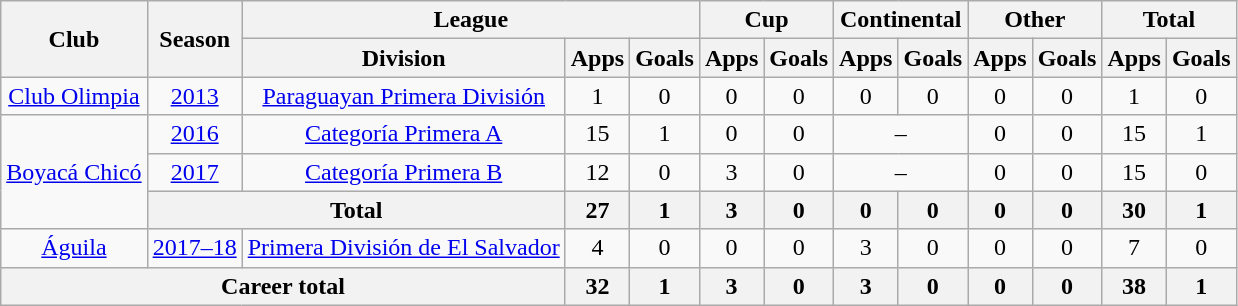<table class="wikitable" style="text-align: center">
<tr>
<th rowspan="2">Club</th>
<th rowspan="2">Season</th>
<th colspan="3">League</th>
<th colspan="2">Cup</th>
<th colspan="2">Continental</th>
<th colspan="2">Other</th>
<th colspan="2">Total</th>
</tr>
<tr>
<th>Division</th>
<th>Apps</th>
<th>Goals</th>
<th>Apps</th>
<th>Goals</th>
<th>Apps</th>
<th>Goals</th>
<th>Apps</th>
<th>Goals</th>
<th>Apps</th>
<th>Goals</th>
</tr>
<tr>
<td><a href='#'>Club Olimpia</a></td>
<td><a href='#'>2013</a></td>
<td><a href='#'>Paraguayan Primera División</a></td>
<td>1</td>
<td>0</td>
<td>0</td>
<td>0</td>
<td>0</td>
<td>0</td>
<td>0</td>
<td>0</td>
<td>1</td>
<td>0</td>
</tr>
<tr>
<td rowspan="3"><a href='#'>Boyacá Chicó</a></td>
<td><a href='#'>2016</a></td>
<td><a href='#'>Categoría Primera A</a></td>
<td>15</td>
<td>1</td>
<td>0</td>
<td>0</td>
<td colspan="2">–</td>
<td>0</td>
<td>0</td>
<td>15</td>
<td>1</td>
</tr>
<tr>
<td><a href='#'>2017</a></td>
<td><a href='#'>Categoría Primera B</a></td>
<td>12</td>
<td>0</td>
<td>3</td>
<td>0</td>
<td colspan="2">–</td>
<td>0</td>
<td>0</td>
<td>15</td>
<td>0</td>
</tr>
<tr>
<th colspan="2"><strong>Total</strong></th>
<th>27</th>
<th>1</th>
<th>3</th>
<th>0</th>
<th>0</th>
<th>0</th>
<th>0</th>
<th>0</th>
<th>30</th>
<th>1</th>
</tr>
<tr>
<td><a href='#'>Águila</a></td>
<td><a href='#'>2017–18</a></td>
<td><a href='#'>Primera División de El Salvador</a></td>
<td>4</td>
<td>0</td>
<td>0</td>
<td>0</td>
<td>3</td>
<td>0</td>
<td>0</td>
<td>0</td>
<td>7</td>
<td>0</td>
</tr>
<tr>
<th colspan="3"><strong>Career total</strong></th>
<th>32</th>
<th>1</th>
<th>3</th>
<th>0</th>
<th>3</th>
<th>0</th>
<th>0</th>
<th>0</th>
<th>38</th>
<th>1</th>
</tr>
</table>
